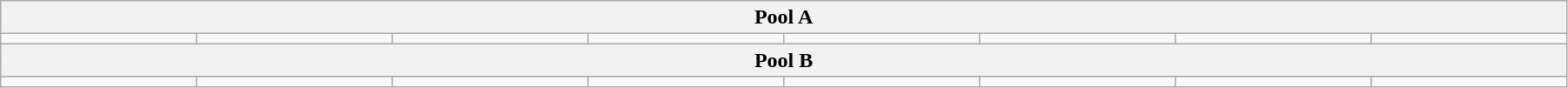<table class=wikitable width=95%>
<tr>
<th colspan="8">Pool A</th>
</tr>
<tr>
<td></td>
<td></td>
<td></td>
<td></td>
<td></td>
<td><s></s></td>
<td></td>
<td></td>
</tr>
<tr>
<th colspan="8">Pool B</th>
</tr>
<tr>
<td></td>
<td></td>
<td></td>
<td></td>
<td></td>
<td></td>
<td></td>
<td></td>
</tr>
</table>
